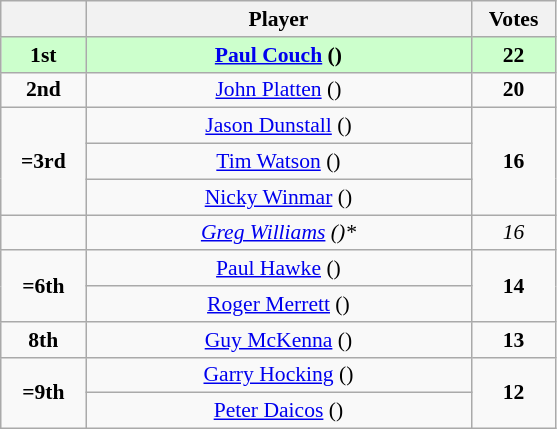<table class="wikitable" style="text-align: center; font-size: 90%;">
<tr>
<th width="50"></th>
<th width="250">Player</th>
<th width="50">Votes</th>
</tr>
<tr style="background: #CCFFCC;">
<td><strong>1st</strong></td>
<td><strong><a href='#'>Paul Couch</a> ()</strong></td>
<td><strong>22</strong></td>
</tr>
<tr>
<td><strong>2nd</strong></td>
<td><a href='#'>John Platten</a> ()</td>
<td><strong>20</strong></td>
</tr>
<tr>
<td rowspan=3><strong>=3rd</strong></td>
<td><a href='#'>Jason Dunstall</a> ()</td>
<td rowspan=3><strong>16</strong></td>
</tr>
<tr>
<td><a href='#'>Tim Watson</a> ()</td>
</tr>
<tr>
<td><a href='#'>Nicky Winmar</a> ()</td>
</tr>
<tr>
<td></td>
<td><em><a href='#'>Greg Williams</a> ()*</em></td>
<td><em>16</em></td>
</tr>
<tr>
<td rowspan=2><strong>=6th</strong></td>
<td><a href='#'>Paul Hawke</a> ()</td>
<td rowspan=2><strong>14</strong></td>
</tr>
<tr>
<td><a href='#'>Roger Merrett</a> ()</td>
</tr>
<tr>
<td><strong>8th</strong></td>
<td><a href='#'>Guy McKenna</a> ()</td>
<td><strong>13</strong></td>
</tr>
<tr>
<td rowspan=2><strong>=9th</strong></td>
<td><a href='#'>Garry Hocking</a> ()</td>
<td rowspan=2><strong>12</strong></td>
</tr>
<tr>
<td><a href='#'>Peter Daicos</a> ()</td>
</tr>
</table>
